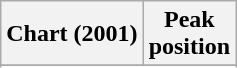<table class="wikitable sortable plainrowheaders">
<tr>
<th scope="col">Chart (2001)</th>
<th scope="col">Peak<br>position</th>
</tr>
<tr>
</tr>
<tr>
</tr>
<tr>
</tr>
<tr>
</tr>
<tr>
</tr>
<tr>
</tr>
<tr>
</tr>
<tr>
</tr>
<tr>
</tr>
<tr>
</tr>
<tr>
</tr>
</table>
